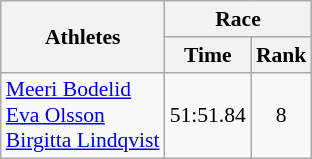<table class="wikitable" border="1" style="font-size:90%">
<tr>
<th rowspan=2>Athletes</th>
<th colspan=2>Race</th>
</tr>
<tr>
<th>Time</th>
<th>Rank</th>
</tr>
<tr>
<td><a href='#'>Meeri Bodelid</a><br><a href='#'>Eva Olsson</a><br><a href='#'>Birgitta Lindqvist</a></td>
<td align=center>51:51.84</td>
<td align=center>8</td>
</tr>
</table>
